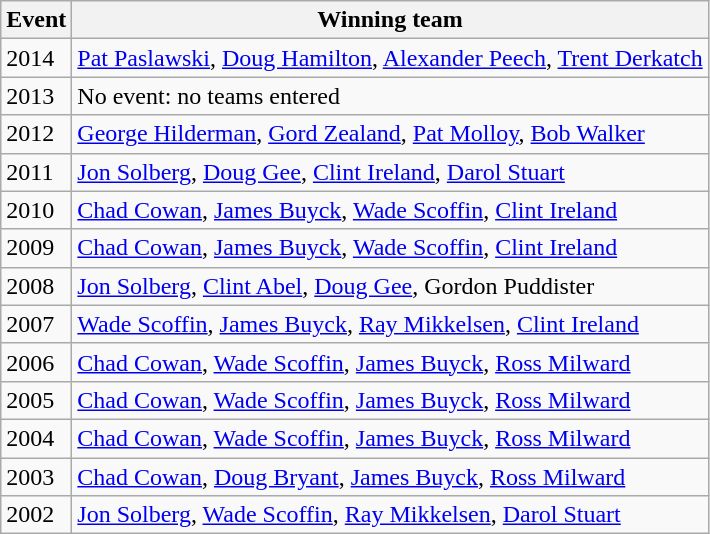<table class="wikitable">
<tr>
<th scope="col">Event</th>
<th scope="col">Winning team</th>
</tr>
<tr>
<td>2014</td>
<td><a href='#'>Pat Paslawski</a>, <a href='#'>Doug Hamilton</a>, <a href='#'>Alexander Peech</a>, <a href='#'>Trent Derkatch</a></td>
</tr>
<tr>
<td>2013</td>
<td>No event: no teams entered</td>
</tr>
<tr>
<td>2012</td>
<td><a href='#'>George Hilderman</a>, <a href='#'>Gord Zealand</a>, <a href='#'>Pat Molloy</a>, <a href='#'>Bob Walker</a></td>
</tr>
<tr>
<td>2011</td>
<td><a href='#'>Jon Solberg</a>, <a href='#'>Doug Gee</a>, <a href='#'>Clint Ireland</a>, <a href='#'>Darol Stuart</a></td>
</tr>
<tr>
<td>2010</td>
<td><a href='#'>Chad Cowan</a>, <a href='#'>James Buyck</a>, <a href='#'>Wade Scoffin</a>, <a href='#'>Clint Ireland</a></td>
</tr>
<tr>
<td>2009</td>
<td><a href='#'>Chad Cowan</a>, <a href='#'>James Buyck</a>, <a href='#'>Wade Scoffin</a>, <a href='#'>Clint Ireland</a></td>
</tr>
<tr>
<td>2008</td>
<td><a href='#'>Jon Solberg</a>, <a href='#'>Clint Abel</a>, <a href='#'>Doug Gee</a>, Gordon Puddister</td>
</tr>
<tr>
<td>2007</td>
<td><a href='#'>Wade Scoffin</a>, <a href='#'>James Buyck</a>, <a href='#'>Ray Mikkelsen</a>, <a href='#'>Clint Ireland</a></td>
</tr>
<tr>
<td>2006</td>
<td><a href='#'>Chad Cowan</a>, <a href='#'>Wade Scoffin</a>, <a href='#'>James Buyck</a>, <a href='#'>Ross Milward</a></td>
</tr>
<tr>
<td>2005</td>
<td><a href='#'>Chad Cowan</a>, <a href='#'>Wade Scoffin</a>, <a href='#'>James Buyck</a>, <a href='#'>Ross Milward</a></td>
</tr>
<tr>
<td>2004</td>
<td><a href='#'>Chad Cowan</a>, <a href='#'>Wade Scoffin</a>, <a href='#'>James Buyck</a>, <a href='#'>Ross Milward</a></td>
</tr>
<tr>
<td>2003</td>
<td><a href='#'>Chad Cowan</a>, <a href='#'>Doug Bryant</a>, <a href='#'>James Buyck</a>, <a href='#'>Ross Milward</a></td>
</tr>
<tr>
<td>2002</td>
<td><a href='#'>Jon Solberg</a>, <a href='#'>Wade Scoffin</a>, <a href='#'>Ray Mikkelsen</a>, <a href='#'>Darol Stuart</a></td>
</tr>
</table>
